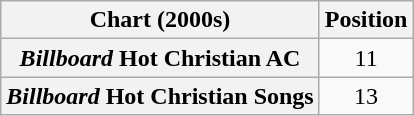<table class="wikitable plainrowheaders" style="text-align:center;">
<tr>
<th scope="col">Chart (2000s)</th>
<th scope="col">Position</th>
</tr>
<tr>
<th scope="row"><em>Billboard</em> Hot Christian AC</th>
<td align="center">11</td>
</tr>
<tr>
<th scope="row"><em>Billboard</em> Hot Christian Songs</th>
<td align="center">13</td>
</tr>
</table>
